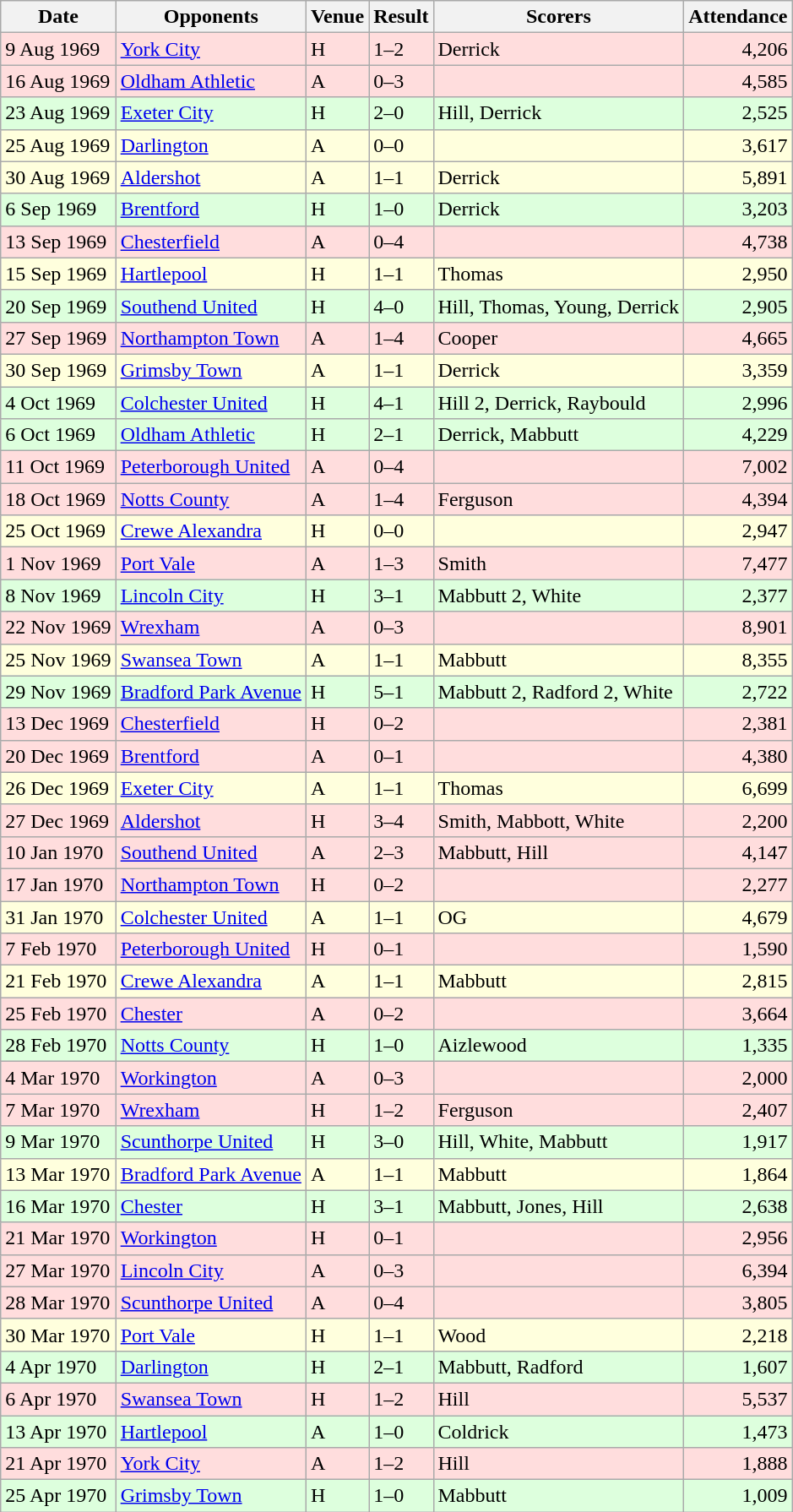<table class="wikitable sortable">
<tr>
<th>Date</th>
<th>Opponents</th>
<th>Venue</th>
<th>Result</th>
<th>Scorers</th>
<th>Attendance</th>
</tr>
<tr bgcolor="#ffdddd">
<td>9 Aug 1969</td>
<td><a href='#'>York City</a></td>
<td>H</td>
<td>1–2</td>
<td>Derrick</td>
<td align="right">4,206</td>
</tr>
<tr bgcolor="#ffdddd">
<td>16 Aug 1969</td>
<td><a href='#'>Oldham Athletic</a></td>
<td>A</td>
<td>0–3</td>
<td></td>
<td align="right">4,585</td>
</tr>
<tr bgcolor="#ddffdd">
<td>23 Aug 1969</td>
<td><a href='#'>Exeter City</a></td>
<td>H</td>
<td>2–0</td>
<td>Hill, Derrick</td>
<td align="right">2,525</td>
</tr>
<tr bgcolor="#ffffdd">
<td>25 Aug 1969</td>
<td><a href='#'>Darlington</a></td>
<td>A</td>
<td>0–0</td>
<td></td>
<td align="right">3,617</td>
</tr>
<tr bgcolor="#ffffdd">
<td>30 Aug 1969</td>
<td><a href='#'>Aldershot</a></td>
<td>A</td>
<td>1–1</td>
<td>Derrick</td>
<td align="right">5,891</td>
</tr>
<tr bgcolor="#ddffdd">
<td>6 Sep 1969</td>
<td><a href='#'>Brentford</a></td>
<td>H</td>
<td>1–0</td>
<td>Derrick</td>
<td align="right">3,203</td>
</tr>
<tr bgcolor="#ffdddd">
<td>13 Sep 1969</td>
<td><a href='#'>Chesterfield</a></td>
<td>A</td>
<td>0–4</td>
<td></td>
<td align="right">4,738</td>
</tr>
<tr bgcolor="#ffffdd">
<td>15 Sep 1969</td>
<td><a href='#'>Hartlepool</a></td>
<td>H</td>
<td>1–1</td>
<td>Thomas</td>
<td align="right">2,950</td>
</tr>
<tr bgcolor="#ddffdd">
<td>20 Sep 1969</td>
<td><a href='#'>Southend United</a></td>
<td>H</td>
<td>4–0</td>
<td>Hill, Thomas, Young, Derrick</td>
<td align="right">2,905</td>
</tr>
<tr bgcolor="#ffdddd">
<td>27 Sep 1969</td>
<td><a href='#'>Northampton Town</a></td>
<td>A</td>
<td>1–4</td>
<td>Cooper</td>
<td align="right">4,665</td>
</tr>
<tr bgcolor="#ffffdd">
<td>30 Sep 1969</td>
<td><a href='#'>Grimsby Town</a></td>
<td>A</td>
<td>1–1</td>
<td>Derrick</td>
<td align="right">3,359</td>
</tr>
<tr bgcolor="#ddffdd">
<td>4 Oct 1969</td>
<td><a href='#'>Colchester United</a></td>
<td>H</td>
<td>4–1</td>
<td>Hill 2, Derrick, Raybould</td>
<td align="right">2,996</td>
</tr>
<tr bgcolor="#ddffdd">
<td>6 Oct 1969</td>
<td><a href='#'>Oldham Athletic</a></td>
<td>H</td>
<td>2–1</td>
<td>Derrick, Mabbutt</td>
<td align="right">4,229</td>
</tr>
<tr bgcolor="#ffdddd">
<td>11 Oct 1969</td>
<td><a href='#'>Peterborough United</a></td>
<td>A</td>
<td>0–4</td>
<td></td>
<td align="right">7,002</td>
</tr>
<tr bgcolor="#ffdddd">
<td>18 Oct 1969</td>
<td><a href='#'>Notts County</a></td>
<td>A</td>
<td>1–4</td>
<td>Ferguson</td>
<td align="right">4,394</td>
</tr>
<tr bgcolor="#ffffdd">
<td>25 Oct 1969</td>
<td><a href='#'>Crewe Alexandra</a></td>
<td>H</td>
<td>0–0</td>
<td></td>
<td align="right">2,947</td>
</tr>
<tr bgcolor="#ffdddd">
<td>1 Nov 1969</td>
<td><a href='#'>Port Vale</a></td>
<td>A</td>
<td>1–3</td>
<td>Smith</td>
<td align="right">7,477</td>
</tr>
<tr bgcolor="#ddffdd">
<td>8 Nov 1969</td>
<td><a href='#'>Lincoln City</a></td>
<td>H</td>
<td>3–1</td>
<td>Mabbutt 2, White</td>
<td align="right">2,377</td>
</tr>
<tr bgcolor="#ffdddd">
<td>22 Nov 1969</td>
<td><a href='#'>Wrexham</a></td>
<td>A</td>
<td>0–3</td>
<td></td>
<td align="right">8,901</td>
</tr>
<tr bgcolor="#ffffdd">
<td>25 Nov 1969</td>
<td><a href='#'>Swansea Town</a></td>
<td>A</td>
<td>1–1</td>
<td>Mabbutt</td>
<td align="right">8,355</td>
</tr>
<tr bgcolor="#ddffdd">
<td>29 Nov 1969</td>
<td><a href='#'>Bradford Park Avenue</a></td>
<td>H</td>
<td>5–1</td>
<td>Mabbutt 2, Radford 2, White</td>
<td align="right">2,722</td>
</tr>
<tr bgcolor="#ffdddd">
<td>13 Dec 1969</td>
<td><a href='#'>Chesterfield</a></td>
<td>H</td>
<td>0–2</td>
<td></td>
<td align="right">2,381</td>
</tr>
<tr bgcolor="#ffdddd">
<td>20 Dec 1969</td>
<td><a href='#'>Brentford</a></td>
<td>A</td>
<td>0–1</td>
<td></td>
<td align="right">4,380</td>
</tr>
<tr bgcolor="#ffffdd">
<td>26 Dec 1969</td>
<td><a href='#'>Exeter City</a></td>
<td>A</td>
<td>1–1</td>
<td>Thomas</td>
<td align="right">6,699</td>
</tr>
<tr bgcolor="#ffdddd">
<td>27 Dec 1969</td>
<td><a href='#'>Aldershot</a></td>
<td>H</td>
<td>3–4</td>
<td>Smith, Mabbott, White</td>
<td align="right">2,200</td>
</tr>
<tr bgcolor="#ffdddd">
<td>10 Jan 1970</td>
<td><a href='#'>Southend United</a></td>
<td>A</td>
<td>2–3</td>
<td>Mabbutt, Hill</td>
<td align="right">4,147</td>
</tr>
<tr bgcolor="#ffdddd">
<td>17 Jan 1970</td>
<td><a href='#'>Northampton Town</a></td>
<td>H</td>
<td>0–2</td>
<td></td>
<td align="right">2,277</td>
</tr>
<tr bgcolor="#ffffdd">
<td>31 Jan 1970</td>
<td><a href='#'>Colchester United</a></td>
<td>A</td>
<td>1–1</td>
<td>OG</td>
<td align="right">4,679</td>
</tr>
<tr bgcolor="#ffdddd">
<td>7 Feb 1970</td>
<td><a href='#'>Peterborough United</a></td>
<td>H</td>
<td>0–1</td>
<td></td>
<td align="right">1,590</td>
</tr>
<tr bgcolor="#ffffdd">
<td>21 Feb 1970</td>
<td><a href='#'>Crewe Alexandra</a></td>
<td>A</td>
<td>1–1</td>
<td>Mabbutt</td>
<td align="right">2,815</td>
</tr>
<tr bgcolor="#ffdddd">
<td>25 Feb 1970</td>
<td><a href='#'>Chester</a></td>
<td>A</td>
<td>0–2</td>
<td></td>
<td align="right">3,664</td>
</tr>
<tr bgcolor="#ddffdd">
<td>28 Feb 1970</td>
<td><a href='#'>Notts County</a></td>
<td>H</td>
<td>1–0</td>
<td>Aizlewood</td>
<td align="right">1,335</td>
</tr>
<tr bgcolor="#ffdddd">
<td>4 Mar 1970</td>
<td><a href='#'>Workington</a></td>
<td>A</td>
<td>0–3</td>
<td></td>
<td align="right">2,000</td>
</tr>
<tr bgcolor="#ffdddd">
<td>7 Mar 1970</td>
<td><a href='#'>Wrexham</a></td>
<td>H</td>
<td>1–2</td>
<td>Ferguson</td>
<td align="right">2,407</td>
</tr>
<tr bgcolor="#ddffdd">
<td>9 Mar 1970</td>
<td><a href='#'>Scunthorpe United</a></td>
<td>H</td>
<td>3–0</td>
<td>Hill, White, Mabbutt</td>
<td align="right">1,917</td>
</tr>
<tr bgcolor="#ffffdd">
<td>13 Mar 1970</td>
<td><a href='#'>Bradford Park Avenue</a></td>
<td>A</td>
<td>1–1</td>
<td>Mabbutt</td>
<td align="right">1,864</td>
</tr>
<tr bgcolor="#ddffdd">
<td>16 Mar 1970</td>
<td><a href='#'>Chester</a></td>
<td>H</td>
<td>3–1</td>
<td>Mabbutt, Jones, Hill</td>
<td align="right">2,638</td>
</tr>
<tr bgcolor="#ffdddd">
<td>21 Mar 1970</td>
<td><a href='#'>Workington</a></td>
<td>H</td>
<td>0–1</td>
<td></td>
<td align="right">2,956</td>
</tr>
<tr bgcolor="#ffdddd">
<td>27 Mar 1970</td>
<td><a href='#'>Lincoln City</a></td>
<td>A</td>
<td>0–3</td>
<td></td>
<td align="right">6,394</td>
</tr>
<tr bgcolor="#ffdddd">
<td>28 Mar 1970</td>
<td><a href='#'>Scunthorpe United</a></td>
<td>A</td>
<td>0–4</td>
<td></td>
<td align="right">3,805</td>
</tr>
<tr bgcolor="#ffffdd">
<td>30 Mar 1970</td>
<td><a href='#'>Port Vale</a></td>
<td>H</td>
<td>1–1</td>
<td>Wood</td>
<td align="right">2,218</td>
</tr>
<tr bgcolor="#ddffdd">
<td>4 Apr 1970</td>
<td><a href='#'>Darlington</a></td>
<td>H</td>
<td>2–1</td>
<td>Mabbutt, Radford</td>
<td align="right">1,607</td>
</tr>
<tr bgcolor="#ffdddd">
<td>6 Apr 1970</td>
<td><a href='#'>Swansea Town</a></td>
<td>H</td>
<td>1–2</td>
<td>Hill</td>
<td align="right">5,537</td>
</tr>
<tr bgcolor="#ddffdd">
<td>13 Apr 1970</td>
<td><a href='#'>Hartlepool</a></td>
<td>A</td>
<td>1–0</td>
<td>Coldrick</td>
<td align="right">1,473</td>
</tr>
<tr bgcolor="#ffdddd">
<td>21 Apr 1970</td>
<td><a href='#'>York City</a></td>
<td>A</td>
<td>1–2</td>
<td>Hill</td>
<td align="right">1,888</td>
</tr>
<tr bgcolor="#ddFFdd">
<td>25 Apr 1970</td>
<td><a href='#'>Grimsby Town</a></td>
<td>H</td>
<td>1–0</td>
<td>Mabbutt</td>
<td align="right">1,009</td>
</tr>
</table>
